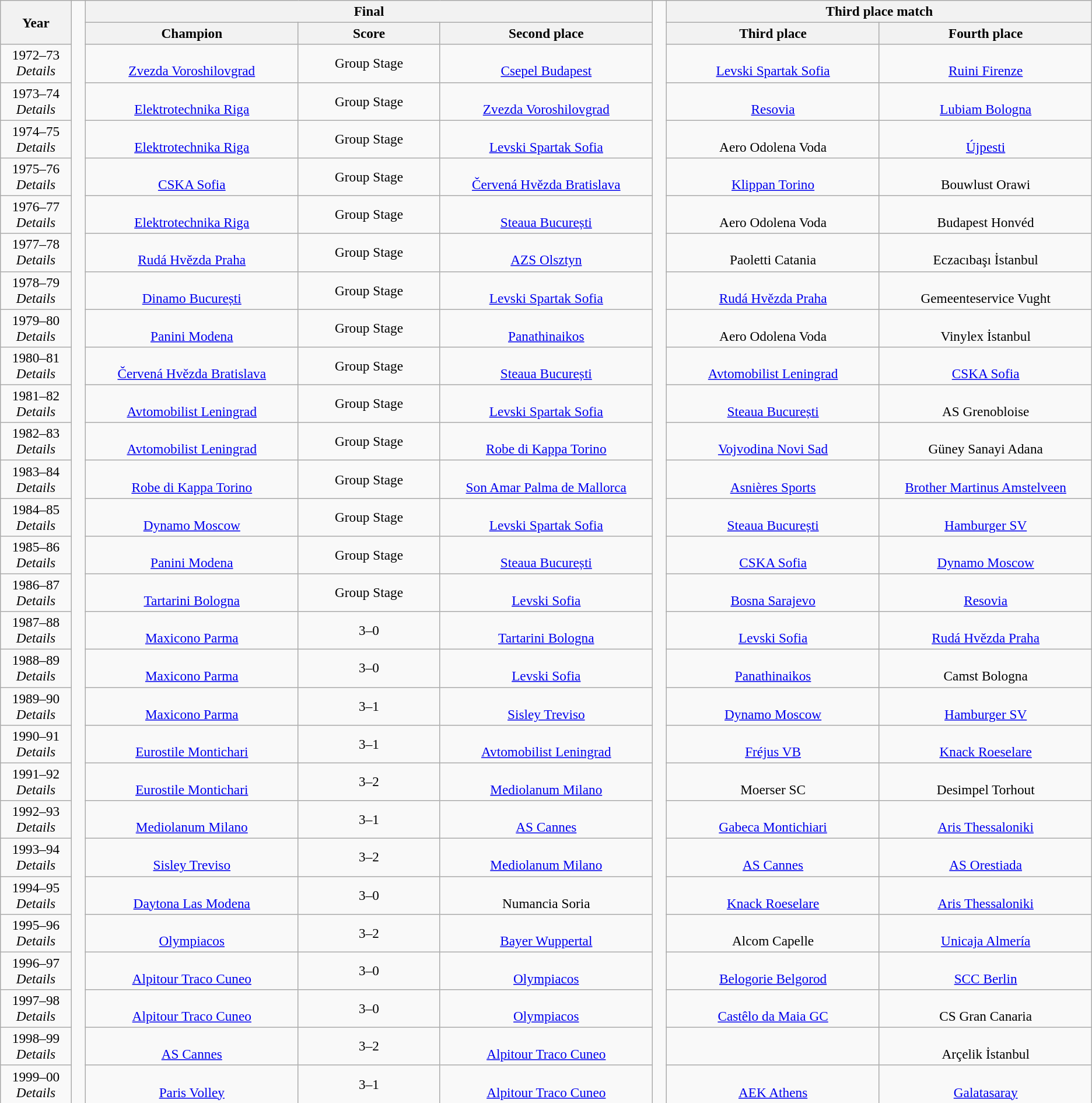<table class="wikitable" style="font-size: 97%; text-align: center;">
<tr>
<th rowspan="2" style="width:5%;">Year</th>
<td style="width:1%;" rowspan="30"></td>
<th colspan=3>Final</th>
<td style="width:1%;" rowspan="30"></td>
<th colspan=2>Third place match</th>
</tr>
<tr>
<th width=15%>Champion</th>
<th width=10%>Score</th>
<th width=15%>Second place</th>
<th width=15%>Third place</th>
<th width=15%>Fourth place</th>
</tr>
<tr>
<td>1972–73<br><em>Details</em></td>
<td> <br> <a href='#'>Zvezda Voroshilovgrad</a></td>
<td>Group Stage</td>
<td> <br> <a href='#'>Csepel Budapest</a></td>
<td> <br> <a href='#'>Levski Spartak Sofia</a></td>
<td> <br> <a href='#'>Ruini Firenze</a></td>
</tr>
<tr>
<td>1973–74<br><em>Details</em></td>
<td> <br> <a href='#'>Elektrotechnika Riga</a></td>
<td>Group Stage</td>
<td> <br> <a href='#'>Zvezda Voroshilovgrad</a></td>
<td> <br> <a href='#'>Resovia</a></td>
<td> <br> <a href='#'>Lubiam Bologna</a></td>
</tr>
<tr>
<td>1974–75<br><em>Details</em></td>
<td> <br> <a href='#'>Elektrotechnika Riga</a></td>
<td>Group Stage</td>
<td> <br> <a href='#'>Levski Spartak Sofia</a></td>
<td> <br> Aero Odolena Voda</td>
<td> <br> <a href='#'>Újpesti</a></td>
</tr>
<tr>
<td>1975–76<br><em>Details</em></td>
<td> <br> <a href='#'>CSKA Sofia</a></td>
<td>Group Stage</td>
<td> <br> <a href='#'>Červená Hvězda Bratislava</a></td>
<td> <br> <a href='#'>Klippan Torino</a></td>
<td> <br> Bouwlust Orawi</td>
</tr>
<tr>
<td>1976–77<br><em>Details</em></td>
<td> <br> <a href='#'>Elektrotechnika Riga</a></td>
<td>Group Stage</td>
<td> <br> <a href='#'>Steaua București</a></td>
<td> <br> Aero Odolena Voda</td>
<td> <br> Budapest Honvéd</td>
</tr>
<tr>
<td>1977–78<br><em>Details</em></td>
<td> <br> <a href='#'>Rudá Hvězda Praha</a></td>
<td>Group Stage</td>
<td> <br> <a href='#'>AZS Olsztyn</a></td>
<td> <br> Paoletti Catania</td>
<td> <br> Eczacıbaşı İstanbul</td>
</tr>
<tr>
<td>1978–79<br><em>Details</em></td>
<td> <br> <a href='#'>Dinamo București</a></td>
<td>Group Stage</td>
<td> <br> <a href='#'>Levski Spartak Sofia</a></td>
<td> <br> <a href='#'>Rudá Hvězda Praha</a></td>
<td> <br> Gemeenteservice Vught</td>
</tr>
<tr>
<td>1979–80<br><em>Details</em></td>
<td> <br> <a href='#'>Panini Modena</a></td>
<td>Group Stage</td>
<td> <br> <a href='#'>Panathinaikos</a></td>
<td> <br> Aero Odolena Voda</td>
<td> <br> Vinylex İstanbul</td>
</tr>
<tr>
<td>1980–81<br><em>Details</em></td>
<td> <br> <a href='#'>Červená Hvězda Bratislava</a></td>
<td>Group Stage</td>
<td> <br> <a href='#'>Steaua București</a></td>
<td> <br> <a href='#'>Avtomobilist Leningrad</a></td>
<td> <br> <a href='#'>CSKA Sofia</a></td>
</tr>
<tr>
<td>1981–82<br><em>Details</em></td>
<td> <br> <a href='#'>Avtomobilist Leningrad</a></td>
<td>Group Stage</td>
<td> <br> <a href='#'>Levski Spartak Sofia</a></td>
<td> <br> <a href='#'>Steaua București</a></td>
<td> <br> AS Grenobloise</td>
</tr>
<tr>
<td>1982–83<br><em>Details</em></td>
<td> <br> <a href='#'>Avtomobilist Leningrad</a></td>
<td>Group Stage</td>
<td> <br> <a href='#'>Robe di Kappa Torino</a></td>
<td> <br> <a href='#'>Vojvodina Novi Sad</a></td>
<td> <br> Güney Sanayi Adana</td>
</tr>
<tr>
<td>1983–84<br><em>Details</em></td>
<td> <br> <a href='#'>Robe di Kappa Torino</a></td>
<td>Group Stage</td>
<td> <br> <a href='#'>Son Amar Palma de Mallorca</a></td>
<td> <br> <a href='#'>Asnières Sports</a></td>
<td> <br> <a href='#'>Brother Martinus Amstelveen</a></td>
</tr>
<tr>
<td>1984–85<br><em>Details</em></td>
<td> <br> <a href='#'>Dynamo Moscow</a></td>
<td>Group Stage</td>
<td> <br> <a href='#'>Levski Spartak Sofia</a></td>
<td> <br> <a href='#'>Steaua București</a></td>
<td> <br> <a href='#'>Hamburger SV</a></td>
</tr>
<tr>
<td>1985–86<br><em>Details</em></td>
<td> <br> <a href='#'>Panini Modena</a></td>
<td>Group Stage</td>
<td> <br> <a href='#'>Steaua București</a></td>
<td> <br> <a href='#'>CSKA Sofia</a></td>
<td> <br> <a href='#'>Dynamo Moscow</a></td>
</tr>
<tr>
<td>1986–87<br><em>Details</em></td>
<td> <br> <a href='#'>Tartarini Bologna</a></td>
<td>Group Stage</td>
<td> <br> <a href='#'>Levski Sofia</a></td>
<td> <br> <a href='#'>Bosna Sarajevo</a></td>
<td> <br> <a href='#'>Resovia</a></td>
</tr>
<tr>
<td>1987–88<br><em>Details</em></td>
<td> <br> <a href='#'>Maxicono Parma</a></td>
<td>3–0</td>
<td> <br> <a href='#'>Tartarini Bologna</a></td>
<td> <br> <a href='#'>Levski Sofia</a></td>
<td> <br> <a href='#'>Rudá Hvězda Praha</a></td>
</tr>
<tr>
<td>1988–89<br><em>Details</em></td>
<td> <br> <a href='#'>Maxicono Parma</a></td>
<td>3–0</td>
<td> <br> <a href='#'>Levski Sofia</a></td>
<td> <br> <a href='#'>Panathinaikos</a></td>
<td> <br> Camst Bologna</td>
</tr>
<tr>
<td>1989–90<br><em>Details</em></td>
<td> <br> <a href='#'>Maxicono Parma</a></td>
<td>3–1</td>
<td> <br> <a href='#'>Sisley Treviso</a></td>
<td> <br> <a href='#'>Dynamo Moscow</a></td>
<td> <br> <a href='#'>Hamburger SV</a></td>
</tr>
<tr>
<td>1990–91<br><em>Details</em></td>
<td> <br> <a href='#'>Eurostile Montichari</a></td>
<td>3–1</td>
<td> <br> <a href='#'>Avtomobilist Leningrad</a></td>
<td> <br> <a href='#'>Fréjus VB</a></td>
<td> <br> <a href='#'>Knack Roeselare</a></td>
</tr>
<tr>
<td>1991–92<br><em>Details</em></td>
<td> <br> <a href='#'>Eurostile Montichari</a></td>
<td>3–2</td>
<td> <br> <a href='#'>Mediolanum Milano</a></td>
<td> <br> Moerser SC</td>
<td> <br> Desimpel Torhout</td>
</tr>
<tr>
<td>1992–93<br><em>Details</em></td>
<td> <br> <a href='#'>Mediolanum Milano</a></td>
<td>3–1</td>
<td> <br> <a href='#'>AS Cannes</a></td>
<td> <br> <a href='#'>Gabeca Montichiari</a></td>
<td> <br> <a href='#'>Aris Thessaloniki</a></td>
</tr>
<tr>
<td>1993–94<br><em>Details</em></td>
<td> <br> <a href='#'>Sisley Treviso</a></td>
<td>3–2</td>
<td> <br> <a href='#'>Mediolanum Milano</a></td>
<td> <br> <a href='#'>AS Cannes</a></td>
<td> <br> <a href='#'>AS Orestiada</a></td>
</tr>
<tr>
<td>1994–95<br><em>Details</em></td>
<td> <br> <a href='#'>Daytona Las Modena</a></td>
<td>3–0</td>
<td> <br> Numancia Soria</td>
<td> <br> <a href='#'>Knack Roeselare</a></td>
<td> <br> <a href='#'>Aris Thessaloniki</a></td>
</tr>
<tr>
<td>1995–96<br><em>Details</em></td>
<td> <br> <a href='#'>Olympiacos</a></td>
<td>3–2</td>
<td> <br> <a href='#'>Bayer Wuppertal</a></td>
<td> <br> Alcom Capelle</td>
<td> <br> <a href='#'>Unicaja Almería</a></td>
</tr>
<tr>
<td>1996–97<br><em>Details</em></td>
<td> <br> <a href='#'>Alpitour Traco Cuneo</a></td>
<td>3–0</td>
<td> <br> <a href='#'>Olympiacos</a></td>
<td> <br> <a href='#'>Belogorie Belgorod</a></td>
<td> <br> <a href='#'>SCC Berlin</a></td>
</tr>
<tr>
<td>1997–98<br><em>Details</em></td>
<td> <br> <a href='#'>Alpitour Traco Cuneo</a></td>
<td>3–0</td>
<td> <br> <a href='#'>Olympiacos</a></td>
<td> <br> <a href='#'>Castêlo da Maia GC</a></td>
<td> <br> CS Gran Canaria</td>
</tr>
<tr>
<td>1998–99<br><em>Details</em></td>
<td> <br> <a href='#'>AS Cannes</a></td>
<td>3–2</td>
<td> <br> <a href='#'>Alpitour Traco Cuneo</a></td>
<td> <br> </td>
<td> <br> Arçelik İstanbul</td>
</tr>
<tr>
<td>1999–00<br><em>Details</em></td>
<td> <br> <a href='#'>Paris Volley</a></td>
<td>3–1</td>
<td> <br> <a href='#'>Alpitour Traco Cuneo</a></td>
<td> <br> <a href='#'>AEK Athens</a></td>
<td> <br> <a href='#'>Galatasaray</a></td>
</tr>
<tr>
</tr>
</table>
